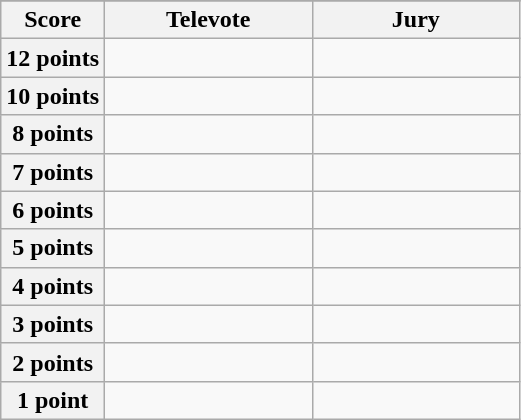<table class="wikitable">
<tr>
</tr>
<tr>
<th scope="col" width="20%">Score</th>
<th scope="col" width="40%">Televote</th>
<th scope="col" width="40%">Jury</th>
</tr>
<tr>
<th scope="row">12 points</th>
<td></td>
<td></td>
</tr>
<tr>
<th scope="row">10 points</th>
<td></td>
<td></td>
</tr>
<tr>
<th scope="row">8 points</th>
<td></td>
<td></td>
</tr>
<tr>
<th scope="row">7 points</th>
<td></td>
<td></td>
</tr>
<tr>
<th scope="row">6 points</th>
<td></td>
<td></td>
</tr>
<tr>
<th scope="row">5 points</th>
<td></td>
<td></td>
</tr>
<tr>
<th scope="row">4 points</th>
<td></td>
<td></td>
</tr>
<tr>
<th scope="row">3 points</th>
<td></td>
<td></td>
</tr>
<tr>
<th scope="row">2 points</th>
<td></td>
<td></td>
</tr>
<tr>
<th scope="row">1 point</th>
<td></td>
<td></td>
</tr>
</table>
